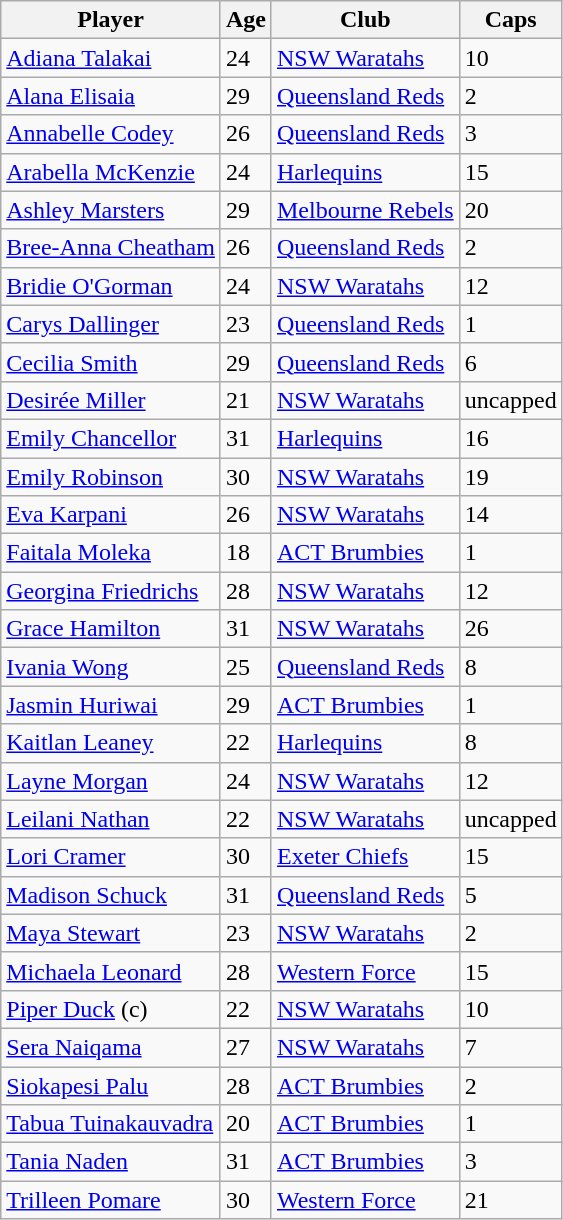<table class="wikitable sortable">
<tr>
<th>Player</th>
<th>Age</th>
<th>Club</th>
<th>Caps</th>
</tr>
<tr>
<td><a href='#'>Adiana Talakai</a></td>
<td>24</td>
<td><a href='#'>NSW Waratahs</a></td>
<td>10</td>
</tr>
<tr>
<td><a href='#'>Alana Elisaia</a></td>
<td>29</td>
<td><a href='#'>Queensland Reds</a></td>
<td>2</td>
</tr>
<tr>
<td><a href='#'>Annabelle Codey</a></td>
<td>26</td>
<td><a href='#'>Queensland Reds</a></td>
<td>3</td>
</tr>
<tr>
<td><a href='#'>Arabella McKenzie</a></td>
<td>24</td>
<td><a href='#'>Harlequins</a></td>
<td>15</td>
</tr>
<tr>
<td><a href='#'>Ashley Marsters</a></td>
<td>29</td>
<td><a href='#'>Melbourne Rebels</a></td>
<td>20</td>
</tr>
<tr>
<td><a href='#'>Bree-Anna Cheatham</a></td>
<td>26</td>
<td><a href='#'>Queensland Reds</a></td>
<td>2</td>
</tr>
<tr>
<td><a href='#'>Bridie O'Gorman</a></td>
<td>24</td>
<td><a href='#'>NSW Waratahs</a></td>
<td>12</td>
</tr>
<tr>
<td><a href='#'>Carys Dallinger</a></td>
<td>23</td>
<td><a href='#'>Queensland Reds</a></td>
<td>1</td>
</tr>
<tr>
<td><a href='#'>Cecilia Smith</a></td>
<td>29</td>
<td><a href='#'>Queensland Reds</a></td>
<td>6</td>
</tr>
<tr>
<td><a href='#'>Desirée Miller</a></td>
<td>21</td>
<td><a href='#'>NSW Waratahs</a></td>
<td>uncapped</td>
</tr>
<tr>
<td><a href='#'>Emily Chancellor</a></td>
<td>31</td>
<td><a href='#'>Harlequins</a></td>
<td>16</td>
</tr>
<tr>
<td><a href='#'>Emily Robinson</a></td>
<td>30</td>
<td><a href='#'>NSW Waratahs</a></td>
<td>19</td>
</tr>
<tr>
<td><a href='#'>Eva Karpani</a></td>
<td>26</td>
<td><a href='#'>NSW Waratahs</a></td>
<td>14</td>
</tr>
<tr>
<td><a href='#'>Faitala Moleka</a></td>
<td>18</td>
<td><a href='#'>ACT Brumbies</a></td>
<td>1</td>
</tr>
<tr>
<td><a href='#'>Georgina Friedrichs</a></td>
<td>28</td>
<td><a href='#'>NSW Waratahs</a></td>
<td>12</td>
</tr>
<tr>
<td><a href='#'>Grace Hamilton</a></td>
<td>31</td>
<td><a href='#'>NSW Waratahs</a></td>
<td>26</td>
</tr>
<tr>
<td><a href='#'>Ivania Wong</a></td>
<td>25</td>
<td><a href='#'>Queensland Reds</a></td>
<td>8</td>
</tr>
<tr>
<td><a href='#'>Jasmin Huriwai</a></td>
<td>29</td>
<td><a href='#'>ACT Brumbies</a></td>
<td>1</td>
</tr>
<tr>
<td><a href='#'>Kaitlan Leaney</a></td>
<td>22</td>
<td><a href='#'>Harlequins</a></td>
<td>8</td>
</tr>
<tr>
<td><a href='#'>Layne Morgan</a></td>
<td>24</td>
<td><a href='#'>NSW Waratahs</a></td>
<td>12</td>
</tr>
<tr>
<td><a href='#'>Leilani Nathan</a></td>
<td>22</td>
<td><a href='#'>NSW Waratahs</a></td>
<td>uncapped</td>
</tr>
<tr>
<td><a href='#'>Lori Cramer</a></td>
<td>30</td>
<td><a href='#'>Exeter Chiefs</a></td>
<td>15</td>
</tr>
<tr>
<td><a href='#'>Madison Schuck</a></td>
<td>31</td>
<td><a href='#'>Queensland Reds</a></td>
<td>5</td>
</tr>
<tr>
<td><a href='#'>Maya Stewart</a></td>
<td>23</td>
<td><a href='#'>NSW Waratahs</a></td>
<td>2</td>
</tr>
<tr>
<td><a href='#'>Michaela Leonard</a></td>
<td>28</td>
<td><a href='#'>Western Force</a></td>
<td>15</td>
</tr>
<tr>
<td><a href='#'>Piper Duck</a> (c)</td>
<td>22</td>
<td><a href='#'>NSW Waratahs</a></td>
<td>10</td>
</tr>
<tr>
<td><a href='#'>Sera Naiqama</a></td>
<td>27</td>
<td><a href='#'>NSW Waratahs</a></td>
<td>7</td>
</tr>
<tr>
<td><a href='#'>Siokapesi Palu</a></td>
<td>28</td>
<td><a href='#'>ACT Brumbies</a></td>
<td>2</td>
</tr>
<tr>
<td><a href='#'>Tabua Tuinakauvadra</a></td>
<td>20</td>
<td><a href='#'>ACT Brumbies</a></td>
<td>1</td>
</tr>
<tr>
<td><a href='#'>Tania Naden</a></td>
<td>31</td>
<td><a href='#'>ACT Brumbies</a></td>
<td>3</td>
</tr>
<tr>
<td><a href='#'>Trilleen Pomare</a></td>
<td>30</td>
<td><a href='#'>Western Force</a></td>
<td>21</td>
</tr>
</table>
